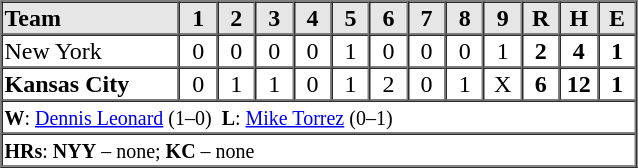<table border=1 cellspacing=0 width=425 style="margin-left:3em;">
<tr style="text-align:center; background-color:#e6e6e6;">
<th align=left width=28%>Team</th>
<th width=6%>1</th>
<th width=6%>2</th>
<th width=6%>3</th>
<th width=6%>4</th>
<th width=6%>5</th>
<th width=6%>6</th>
<th width=6%>7</th>
<th width=6%>8</th>
<th width=6%>9</th>
<th width=6%>R</th>
<th width=6%>H</th>
<th width=6%>E</th>
</tr>
<tr style="text-align:center;">
<td align=left>New York</td>
<td>0</td>
<td>0</td>
<td>0</td>
<td>0</td>
<td>1</td>
<td>0</td>
<td>0</td>
<td>0</td>
<td>1</td>
<td><strong>2</strong></td>
<td><strong>4</strong></td>
<td><strong>1</strong></td>
</tr>
<tr style="text-align:center;">
<td align=left><strong>Kansas City</strong></td>
<td>0</td>
<td>1</td>
<td>1</td>
<td>0</td>
<td>1</td>
<td>2</td>
<td>0</td>
<td>1</td>
<td>X</td>
<td><strong>6</strong></td>
<td><strong>12</strong></td>
<td><strong>1</strong></td>
</tr>
<tr style="text-align:left;">
<td colspan=13><small><strong>W</strong>: <a href='#'>Dennis Leonard</a> (1–0)  <strong>L</strong>: <a href='#'>Mike Torrez</a> (0–1)  </small></td>
</tr>
<tr style="text-align:left;">
<td colspan=13><small><strong>HRs</strong>: <strong>NYY</strong> – none; <strong>KC</strong> – none</small></td>
</tr>
</table>
